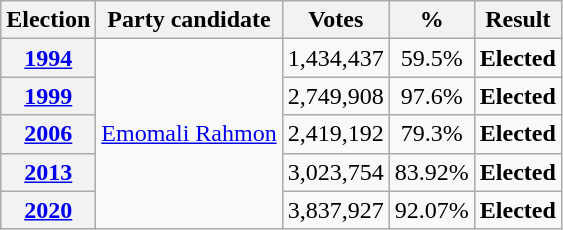<table class=wikitable style=text-align:center>
<tr>
<th>Election</th>
<th>Party candidate</th>
<th>Votes</th>
<th>%</th>
<th>Result</th>
</tr>
<tr>
<th><a href='#'>1994</a></th>
<td rowspan="5"><a href='#'>Emomali Rahmon</a></td>
<td>1,434,437</td>
<td>59.5%</td>
<td><strong>Elected</strong> </td>
</tr>
<tr>
<th><a href='#'>1999</a></th>
<td>2,749,908</td>
<td>97.6%</td>
<td><strong>Elected</strong> </td>
</tr>
<tr>
<th><a href='#'>2006</a></th>
<td>2,419,192</td>
<td>79.3%</td>
<td><strong>Elected</strong> </td>
</tr>
<tr>
<th><a href='#'>2013</a></th>
<td>3,023,754</td>
<td>83.92%</td>
<td><strong>Elected</strong> </td>
</tr>
<tr>
<th><a href='#'>2020</a></th>
<td>3,837,927</td>
<td>92.07%</td>
<td><strong>Elected</strong> </td>
</tr>
</table>
